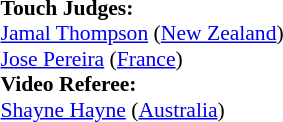<table width=100% style="font-size: 90%">
<tr>
<td><br><strong>Touch Judges:</strong>
<br><a href='#'>Jamal Thompson</a> (<a href='#'>New Zealand</a>)
<br><a href='#'>Jose Pereira</a> (<a href='#'>France</a>)
<br><strong>Video Referee:</strong>
<br><a href='#'>Shayne Hayne</a> (<a href='#'>Australia</a>)</td>
</tr>
</table>
